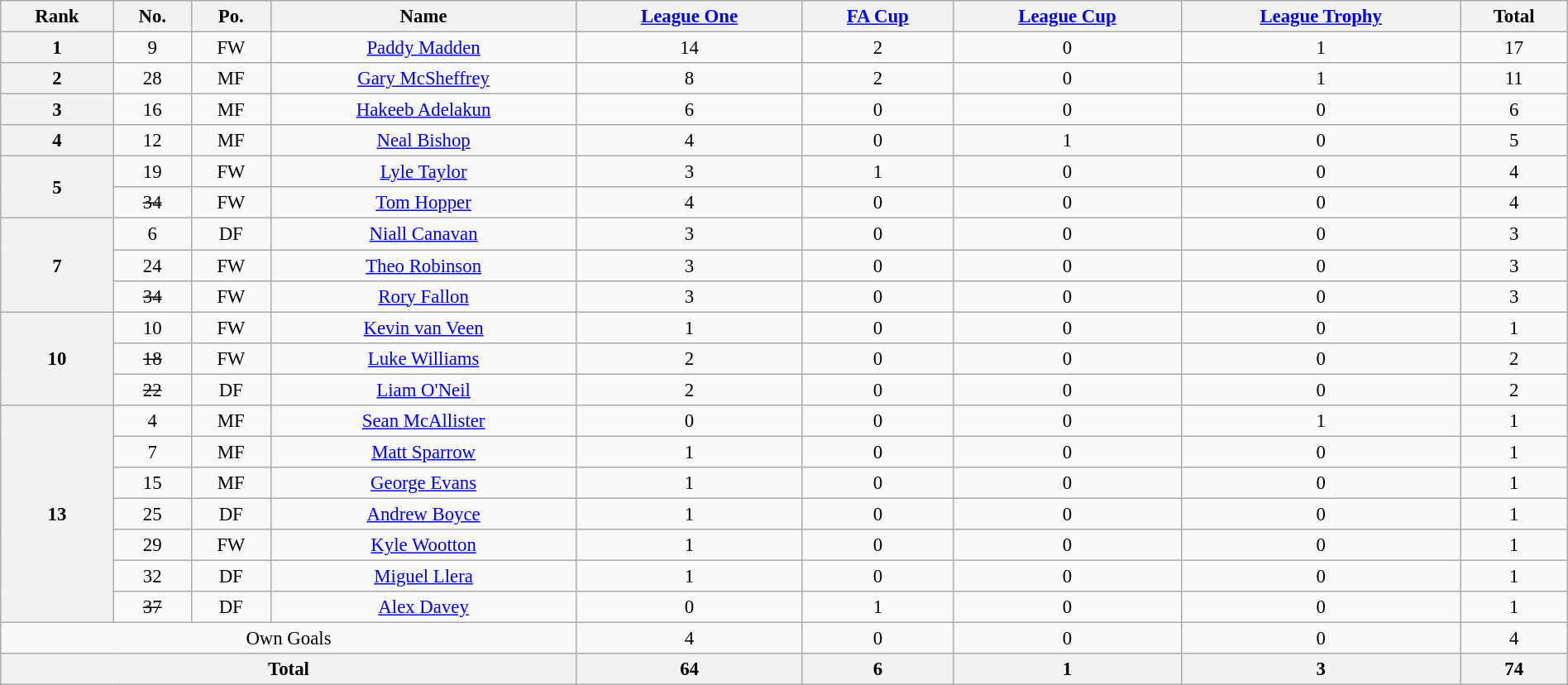<table class="wikitable" style="text-align:center; font-size:95%; width:100%">
<tr>
<th>Rank</th>
<th>No.</th>
<th>Po.</th>
<th>Name</th>
<th><a href='#'>League One</a></th>
<th><a href='#'>FA Cup</a></th>
<th><a href='#'>League Cup</a></th>
<th><a href='#'>League Trophy</a></th>
<th>Total</th>
</tr>
<tr>
<th rowspan=1>1</th>
<td>9</td>
<td>FW</td>
<td> <a href='#'>Paddy Madden</a></td>
<td>14</td>
<td>2</td>
<td>0</td>
<td>1</td>
<td>17</td>
</tr>
<tr>
<th rowspan=1>2</th>
<td>28</td>
<td>MF</td>
<td> <a href='#'>Gary McSheffrey</a></td>
<td>8</td>
<td>2</td>
<td>0</td>
<td>1</td>
<td>11</td>
</tr>
<tr>
<th rowspan=1>3</th>
<td>16</td>
<td>MF</td>
<td> <a href='#'>Hakeeb Adelakun</a></td>
<td>6</td>
<td>0</td>
<td>0</td>
<td>0</td>
<td>6</td>
</tr>
<tr>
<th rowspan=1>4</th>
<td>12</td>
<td>MF</td>
<td> <a href='#'>Neal Bishop</a></td>
<td>4</td>
<td>0</td>
<td>1</td>
<td>0</td>
<td>5</td>
</tr>
<tr>
<th rowspan=2>5</th>
<td>19</td>
<td>FW</td>
<td> <a href='#'>Lyle Taylor</a></td>
<td>3</td>
<td>1</td>
<td>0</td>
<td>0</td>
<td>4</td>
</tr>
<tr>
<td><s>34</s></td>
<td>FW</td>
<td> <a href='#'>Tom Hopper</a></td>
<td>4</td>
<td>0</td>
<td>0</td>
<td>0</td>
<td>4</td>
</tr>
<tr>
<th rowspan=3>7</th>
<td>6</td>
<td>DF</td>
<td> <a href='#'>Niall Canavan</a></td>
<td>3</td>
<td>0</td>
<td>0</td>
<td>0</td>
<td>3</td>
</tr>
<tr>
<td>24</td>
<td>FW</td>
<td> <a href='#'>Theo Robinson</a></td>
<td>3</td>
<td>0</td>
<td>0</td>
<td>0</td>
<td>3</td>
</tr>
<tr>
<td><s>34</s></td>
<td>FW</td>
<td> <a href='#'>Rory Fallon</a></td>
<td>3</td>
<td>0</td>
<td>0</td>
<td>0</td>
<td>3</td>
</tr>
<tr>
<th rowspan=3>10</th>
<td>10</td>
<td>FW</td>
<td> <a href='#'>Kevin van Veen</a></td>
<td>1</td>
<td>0</td>
<td>0</td>
<td>0</td>
<td>1</td>
</tr>
<tr>
<td><s>18</s></td>
<td>FW</td>
<td> <a href='#'>Luke Williams</a></td>
<td>2</td>
<td>0</td>
<td>0</td>
<td>0</td>
<td>2</td>
</tr>
<tr>
<td><s>22</s></td>
<td>DF</td>
<td> <a href='#'>Liam O'Neil</a></td>
<td>2</td>
<td>0</td>
<td>0</td>
<td>0</td>
<td>2</td>
</tr>
<tr>
<th rowspan=7>13</th>
<td>4</td>
<td>MF</td>
<td> <a href='#'>Sean McAllister</a></td>
<td>0</td>
<td>0</td>
<td>0</td>
<td>1</td>
<td>1</td>
</tr>
<tr>
<td>7</td>
<td>MF</td>
<td> <a href='#'>Matt Sparrow</a></td>
<td>1</td>
<td>0</td>
<td>0</td>
<td>0</td>
<td>1</td>
</tr>
<tr>
<td>15</td>
<td>MF</td>
<td> <a href='#'>George Evans</a></td>
<td>1</td>
<td>0</td>
<td>0</td>
<td>0</td>
<td>1</td>
</tr>
<tr>
<td>25</td>
<td>DF</td>
<td> <a href='#'>Andrew Boyce</a></td>
<td>1</td>
<td>0</td>
<td>0</td>
<td>0</td>
<td>1</td>
</tr>
<tr>
<td>29</td>
<td>FW</td>
<td> <a href='#'>Kyle Wootton</a></td>
<td>1</td>
<td>0</td>
<td>0</td>
<td>0</td>
<td>1</td>
</tr>
<tr>
<td>32</td>
<td>DF</td>
<td> <a href='#'>Miguel Llera</a></td>
<td>1</td>
<td>0</td>
<td>0</td>
<td>0</td>
<td>1</td>
</tr>
<tr>
<td><s>37</s></td>
<td>DF</td>
<td> <a href='#'>Alex Davey</a></td>
<td>0</td>
<td>1</td>
<td>0</td>
<td>0</td>
<td>1</td>
</tr>
<tr>
<td colspan=4>Own Goals</td>
<td>4</td>
<td>0</td>
<td>0</td>
<td>0</td>
<td>4</td>
</tr>
<tr>
<th colspan=4>Total</th>
<th>64</th>
<th>6</th>
<th>1</th>
<th>3</th>
<th>74</th>
</tr>
</table>
